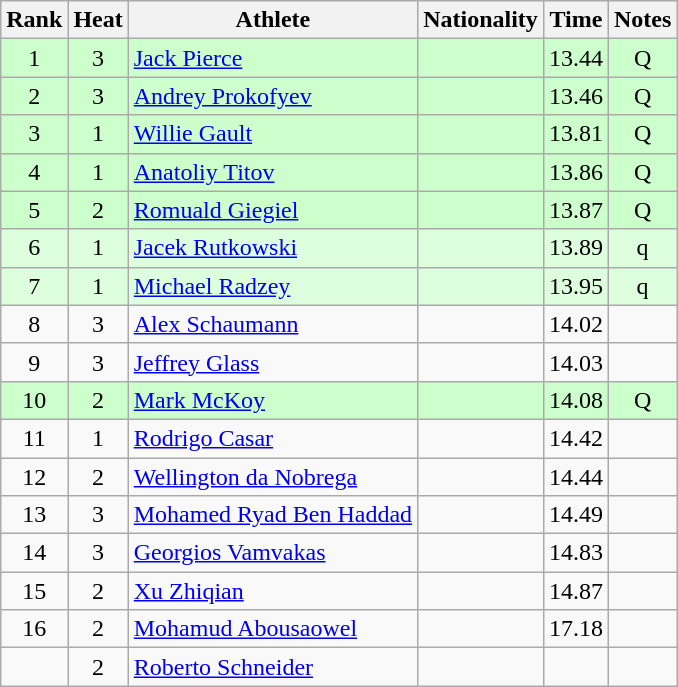<table class="wikitable sortable" style="text-align:center">
<tr>
<th>Rank</th>
<th>Heat</th>
<th>Athlete</th>
<th>Nationality</th>
<th>Time</th>
<th>Notes</th>
</tr>
<tr bgcolor=ccffcc>
<td>1</td>
<td>3</td>
<td align=left><a href='#'>Jack Pierce</a></td>
<td align=left></td>
<td>13.44</td>
<td>Q</td>
</tr>
<tr bgcolor=ccffcc>
<td>2</td>
<td>3</td>
<td align=left><a href='#'>Andrey Prokofyev</a></td>
<td align=left></td>
<td>13.46</td>
<td>Q</td>
</tr>
<tr bgcolor=ccffcc>
<td>3</td>
<td>1</td>
<td align=left><a href='#'>Willie Gault</a></td>
<td align=left></td>
<td>13.81</td>
<td>Q</td>
</tr>
<tr bgcolor=ccffcc>
<td>4</td>
<td>1</td>
<td align=left><a href='#'>Anatoliy Titov</a></td>
<td align=left></td>
<td>13.86</td>
<td>Q</td>
</tr>
<tr bgcolor=ccffcc>
<td>5</td>
<td>2</td>
<td align=left><a href='#'>Romuald Giegiel</a></td>
<td align=left></td>
<td>13.87</td>
<td>Q</td>
</tr>
<tr bgcolor=ddffdd>
<td>6</td>
<td>1</td>
<td align=left><a href='#'>Jacek Rutkowski</a></td>
<td align=left></td>
<td>13.89</td>
<td>q</td>
</tr>
<tr bgcolor=ddffdd>
<td>7</td>
<td>1</td>
<td align=left><a href='#'>Michael Radzey</a></td>
<td align=left></td>
<td>13.95</td>
<td>q</td>
</tr>
<tr>
<td>8</td>
<td>3</td>
<td align=left><a href='#'>Alex Schaumann</a></td>
<td align=left></td>
<td>14.02</td>
<td></td>
</tr>
<tr>
<td>9</td>
<td>3</td>
<td align=left><a href='#'>Jeffrey Glass</a></td>
<td align=left></td>
<td>14.03</td>
<td></td>
</tr>
<tr bgcolor=ccffcc>
<td>10</td>
<td>2</td>
<td align=left><a href='#'>Mark McKoy</a></td>
<td align=left></td>
<td>14.08</td>
<td>Q</td>
</tr>
<tr>
<td>11</td>
<td>1</td>
<td align=left><a href='#'>Rodrigo Casar</a></td>
<td align=left></td>
<td>14.42</td>
<td></td>
</tr>
<tr>
<td>12</td>
<td>2</td>
<td align=left><a href='#'>Wellington da Nobrega</a></td>
<td align=left></td>
<td>14.44</td>
<td></td>
</tr>
<tr>
<td>13</td>
<td>3</td>
<td align=left><a href='#'>Mohamed Ryad Ben Haddad</a></td>
<td align=left></td>
<td>14.49</td>
<td></td>
</tr>
<tr>
<td>14</td>
<td>3</td>
<td align=left><a href='#'>Georgios Vamvakas</a></td>
<td align=left></td>
<td>14.83</td>
<td></td>
</tr>
<tr>
<td>15</td>
<td>2</td>
<td align=left><a href='#'>Xu Zhiqian</a></td>
<td align=left></td>
<td>14.87</td>
<td></td>
</tr>
<tr>
<td>16</td>
<td>2</td>
<td align=left><a href='#'>Mohamud Abousaowel</a></td>
<td align=left></td>
<td>17.18</td>
<td></td>
</tr>
<tr>
<td></td>
<td>2</td>
<td align=left><a href='#'>Roberto Schneider</a></td>
<td align=left></td>
<td></td>
<td></td>
</tr>
</table>
